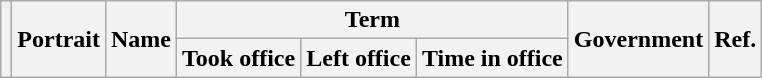<table class="wikitable" style="text-align:center;">
<tr>
<th rowspan=2></th>
<th rowspan=2>Portrait</th>
<th rowspan=2>Name<br></th>
<th colspan=3>Term</th>
<th rowspan=2>Government</th>
<th rowspan=2>Ref.</th>
</tr>
<tr>
<th>Took office</th>
<th>Left office</th>
<th>Time in office<br>
</th>
</tr>
</table>
